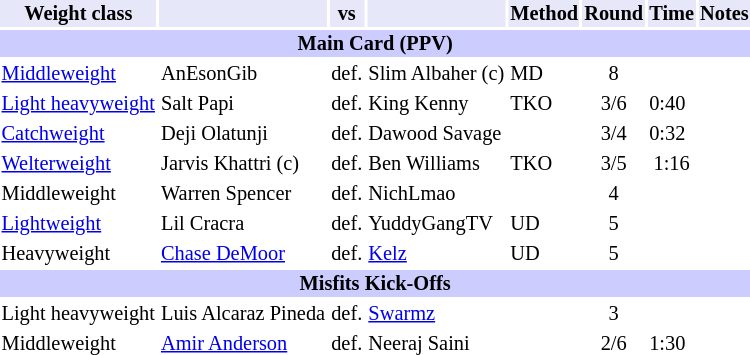<table class="toccolours" style="font-size: 85%;">
<tr>
<th style="background:#e6e8fa; color:#000; text-align:center;">Weight class</th>
<th style="background:#e6e8fa; color:#000; text-align:center;"></th>
<th style="background:#e6e8fa; color:#000; text-align:center;">vs</th>
<th style="background:#e6e8fa; color:#000; text-align:center;"></th>
<th style="background:#e6e8fa; color:#000; text-align:center;">Method</th>
<th style="background:#e6e8fa; color:#000; text-align:center;">Round</th>
<th style="background:#e6e8fa; color:#000; text-align:center;">Time</th>
<th style="background:#e6e8fa; color:#000; text-align:center;">Notes</th>
</tr>
<tr>
<th colspan="12" style="background-color: #ccccff;">Main Card (PPV)</th>
</tr>
<tr>
<td><a href='#'>Middleweight</a></td>
<td>AnEsonGib</td>
<td>def.</td>
<td>Slim Albaher (c)</td>
<td>MD</td>
<td align="center">8</td>
<td></td>
<td></td>
</tr>
<tr>
<td><a href='#'>Light heavyweight</a></td>
<td>Salt Papi</td>
<td>def.</td>
<td>King Kenny</td>
<td>TKO</td>
<td align="center">3/6</td>
<td>0:40</td>
<td></td>
</tr>
<tr>
<td><a href='#'>Catchweight</a></td>
<td>Deji Olatunji</td>
<td>def.</td>
<td>Dawood Savage</td>
<td></td>
<td align="center">3/4</td>
<td>0:32</td>
<td></td>
</tr>
<tr>
<td><a href='#'>Welterweight</a></td>
<td>Jarvis Khattri (c)</td>
<td>def.</td>
<td>Ben Williams</td>
<td>TKO</td>
<td align="center">3/5</td>
<td align="center">1:16</td>
<td></td>
</tr>
<tr>
<td>Middleweight</td>
<td>Warren Spencer</td>
<td>def.</td>
<td>NichLmao</td>
<td></td>
<td align="center">4</td>
<td></td>
</tr>
<tr>
<td><a href='#'>Lightweight</a></td>
<td>Lil Cracra</td>
<td>def.</td>
<td>YuddyGangTV</td>
<td>UD</td>
<td align="center">5</td>
<td align="center"></td>
<td></td>
</tr>
<tr>
<td>Heavyweight</td>
<td><a href='#'>Chase DeMoor</a></td>
<td>def.</td>
<td><a href='#'>Kelz</a></td>
<td>UD</td>
<td align="center">5</td>
<td></td>
<td></td>
</tr>
<tr>
<th colspan="12" style="background-color: #ccccff;">Misfits Kick-Offs</th>
</tr>
<tr>
<td>Light heavyweight</td>
<td>Luis Alcaraz Pineda</td>
<td>def.</td>
<td><a href='#'>Swarmz</a></td>
<td></td>
<td align="center">3</td>
<td></td>
<td></td>
</tr>
<tr>
<td>Middleweight</td>
<td><a href='#'>Amir Anderson</a></td>
<td>def.</td>
<td>Neeraj Saini</td>
<td></td>
<td align="center">2/6</td>
<td>1:30</td>
<td></td>
</tr>
</table>
